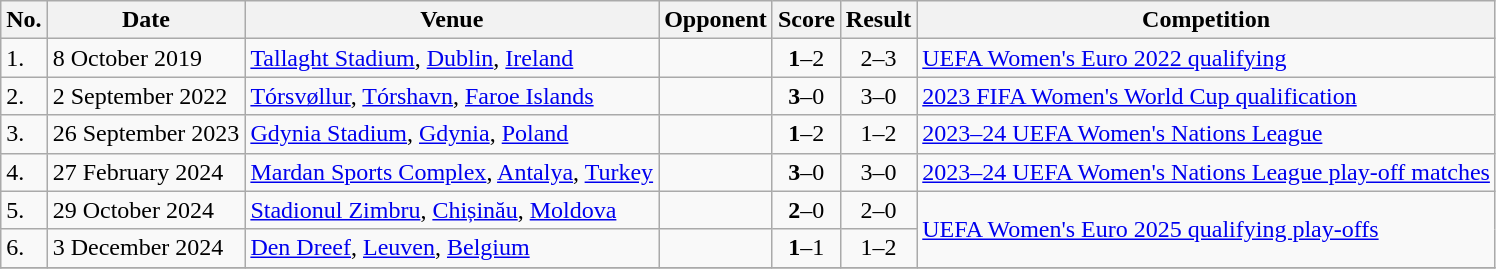<table class="wikitable">
<tr>
<th>No.</th>
<th>Date</th>
<th>Venue</th>
<th>Opponent</th>
<th>Score</th>
<th>Result</th>
<th>Competition</th>
</tr>
<tr>
<td>1.</td>
<td>8 October 2019</td>
<td><a href='#'>Tallaght Stadium</a>, <a href='#'>Dublin</a>, <a href='#'>Ireland</a></td>
<td></td>
<td align=center><strong>1</strong>–2</td>
<td align=center>2–3</td>
<td><a href='#'>UEFA Women's Euro 2022 qualifying</a></td>
</tr>
<tr>
<td>2.</td>
<td>2 September 2022</td>
<td><a href='#'>Tórsvøllur</a>, <a href='#'>Tórshavn</a>, <a href='#'>Faroe Islands</a></td>
<td></td>
<td align=center><strong>3</strong>–0</td>
<td align=center>3–0</td>
<td><a href='#'>2023 FIFA Women's World Cup qualification</a></td>
</tr>
<tr>
<td>3.</td>
<td>26 September 2023</td>
<td><a href='#'>Gdynia Stadium</a>, <a href='#'>Gdynia</a>, <a href='#'>Poland</a></td>
<td></td>
<td align=center><strong>1</strong>–2</td>
<td align=center>1–2</td>
<td><a href='#'>2023–24 UEFA Women's Nations League</a></td>
</tr>
<tr>
<td>4.</td>
<td>27 February 2024</td>
<td><a href='#'>Mardan Sports Complex</a>, <a href='#'>Antalya</a>, <a href='#'>Turkey</a></td>
<td></td>
<td align=center><strong>3</strong>–0</td>
<td align=center>3–0</td>
<td><a href='#'>2023–24 UEFA Women's Nations League play-off matches</a></td>
</tr>
<tr>
<td>5.</td>
<td>29 October 2024</td>
<td><a href='#'>Stadionul Zimbru</a>, <a href='#'>Chișinău</a>, <a href='#'>Moldova</a></td>
<td></td>
<td align=center><strong>2</strong>–0</td>
<td align=center>2–0</td>
<td rowspan=2><a href='#'>UEFA Women's Euro 2025 qualifying play-offs</a></td>
</tr>
<tr>
<td>6.</td>
<td>3 December 2024</td>
<td><a href='#'>Den Dreef</a>, <a href='#'>Leuven</a>, <a href='#'>Belgium</a></td>
<td></td>
<td align=center><strong>1</strong>–1</td>
<td align=center>1–2</td>
</tr>
<tr>
</tr>
</table>
